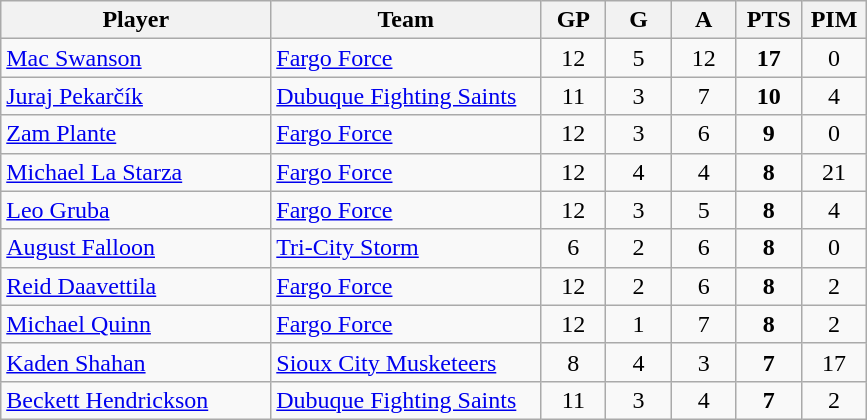<table class="wikitable" style="text-align:center">
<tr>
<th bgcolor="#DDDDFF" width="29%">Player</th>
<th bgcolor="#DDDDFF" width="29%">Team</th>
<th bgcolor="#DDDDFF" width="7%">GP</th>
<th bgcolor="#DDDDFF" width="7%">G</th>
<th bgcolor="#DDDDFF" width="7%">A</th>
<th bgcolor="#DDDDFF" width="7%">PTS</th>
<th bgcolor="#DDDDFF" width="7%">PIM</th>
</tr>
<tr>
<td align=left><a href='#'>Mac Swanson</a></td>
<td align=left><a href='#'>Fargo Force</a></td>
<td>12</td>
<td>5</td>
<td>12</td>
<td><strong>17</strong></td>
<td>0</td>
</tr>
<tr>
<td align=left><a href='#'>Juraj Pekarčík</a></td>
<td align=left><a href='#'>Dubuque Fighting Saints</a></td>
<td>11</td>
<td>3</td>
<td>7</td>
<td><strong>10</strong></td>
<td>4</td>
</tr>
<tr>
<td align=left><a href='#'>Zam Plante</a></td>
<td align=left><a href='#'>Fargo Force</a></td>
<td>12</td>
<td>3</td>
<td>6</td>
<td><strong>9</strong></td>
<td>0</td>
</tr>
<tr>
<td align=left><a href='#'>Michael La Starza</a></td>
<td align=left><a href='#'>Fargo Force</a></td>
<td>12</td>
<td>4</td>
<td>4</td>
<td><strong>8</strong></td>
<td>21</td>
</tr>
<tr>
<td align=left><a href='#'>Leo Gruba</a></td>
<td align=left><a href='#'>Fargo Force</a></td>
<td>12</td>
<td>3</td>
<td>5</td>
<td><strong>8</strong></td>
<td>4</td>
</tr>
<tr>
<td align=left><a href='#'>August Falloon</a></td>
<td align=left><a href='#'>Tri-City Storm</a></td>
<td>6</td>
<td>2</td>
<td>6</td>
<td><strong>8</strong></td>
<td>0</td>
</tr>
<tr>
<td align=left><a href='#'>Reid Daavettila</a></td>
<td align=left><a href='#'>Fargo Force</a></td>
<td>12</td>
<td>2</td>
<td>6</td>
<td><strong>8</strong></td>
<td>2</td>
</tr>
<tr>
<td align=left><a href='#'>Michael Quinn</a></td>
<td align=left><a href='#'>Fargo Force</a></td>
<td>12</td>
<td>1</td>
<td>7</td>
<td><strong>8</strong></td>
<td>2</td>
</tr>
<tr>
<td align=left><a href='#'>Kaden Shahan</a></td>
<td align=left><a href='#'>Sioux City Musketeers</a></td>
<td>8</td>
<td>4</td>
<td>3</td>
<td><strong>7</strong></td>
<td>17</td>
</tr>
<tr>
<td align=left><a href='#'>Beckett Hendrickson</a></td>
<td align=left><a href='#'>Dubuque Fighting Saints</a></td>
<td>11</td>
<td>3</td>
<td>4</td>
<td><strong>7</strong></td>
<td>2</td>
</tr>
</table>
